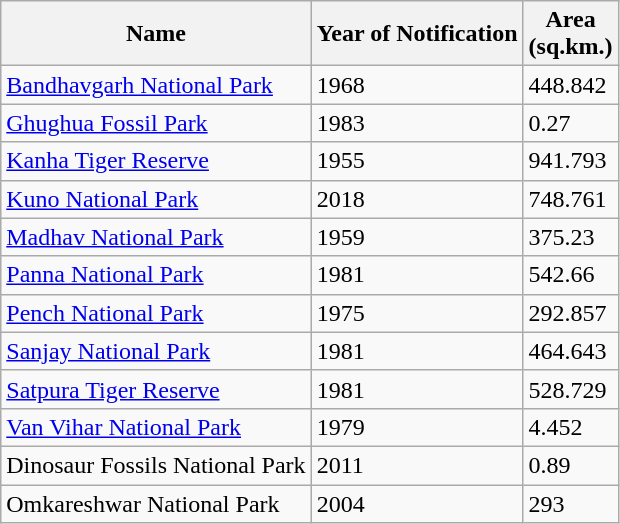<table class="wikitable sortable">
<tr>
<th>Name</th>
<th>Year of Notification</th>
<th>Area<br>(sq.km.)</th>
</tr>
<tr>
<td><a href='#'>Bandhavgarh National Park</a></td>
<td>1968</td>
<td>448.842</td>
</tr>
<tr>
<td><a href='#'>Ghughua Fossil Park</a></td>
<td>1983</td>
<td>0.27</td>
</tr>
<tr>
<td><a href='#'>Kanha Tiger Reserve</a></td>
<td>1955</td>
<td>941.793</td>
</tr>
<tr>
<td><a href='#'>Kuno National Park</a></td>
<td>2018</td>
<td>748.761</td>
</tr>
<tr>
<td><a href='#'>Madhav National Park</a></td>
<td>1959</td>
<td>375.23</td>
</tr>
<tr>
<td><a href='#'>Panna National Park</a></td>
<td>1981</td>
<td>542.66</td>
</tr>
<tr>
<td><a href='#'>Pench National Park</a></td>
<td>1975</td>
<td>292.857</td>
</tr>
<tr>
<td><a href='#'>Sanjay National Park</a></td>
<td>1981</td>
<td>464.643</td>
</tr>
<tr>
<td><a href='#'>Satpura Tiger Reserve</a></td>
<td>1981</td>
<td>528.729</td>
</tr>
<tr>
<td><a href='#'>Van Vihar National Park</a></td>
<td>1979</td>
<td>4.452</td>
</tr>
<tr>
<td>Dinosaur Fossils National Park</td>
<td>2011</td>
<td>0.89</td>
</tr>
<tr>
<td>Omkareshwar National Park</td>
<td>2004</td>
<td>293</td>
</tr>
</table>
